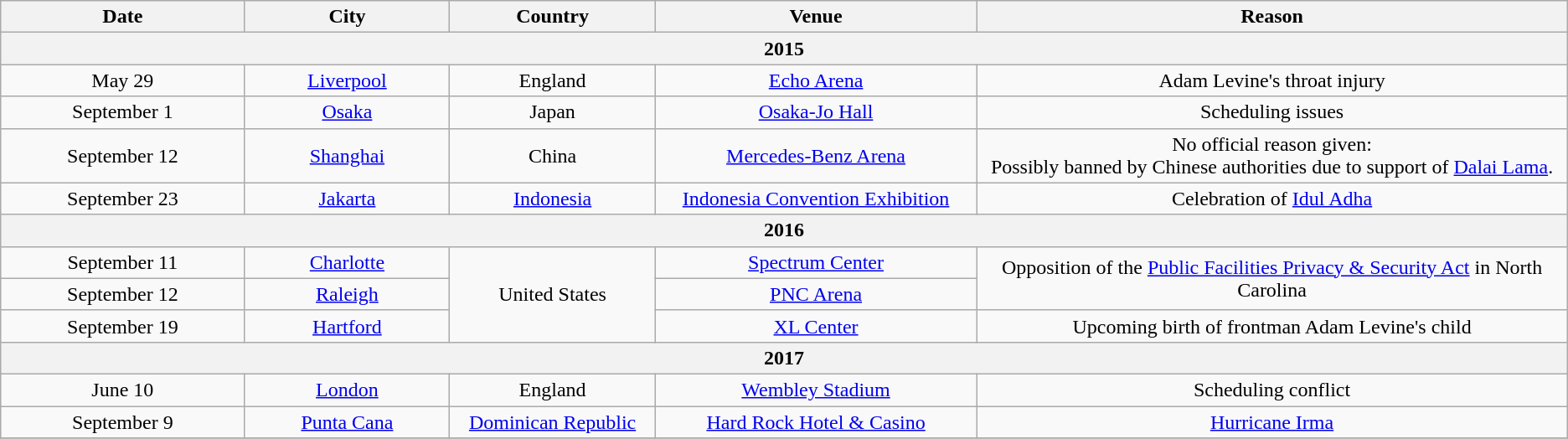<table class="wikitable" style="text-align:center;">
<tr>
<th scope="col" style="width:12em;">Date</th>
<th scope="col" style="width:10em;">City</th>
<th scope="col" style="width:10em;">Country</th>
<th scope="col" style="width:16em;">Venue</th>
<th scope="col" style="width:30em;">Reason</th>
</tr>
<tr>
<th colspan="5"><strong>2015</strong></th>
</tr>
<tr>
<td>May 29</td>
<td><a href='#'>Liverpool</a></td>
<td>England</td>
<td><a href='#'>Echo Arena</a></td>
<td>Adam Levine's throat injury</td>
</tr>
<tr>
<td>September 1</td>
<td><a href='#'>Osaka</a></td>
<td>Japan</td>
<td><a href='#'>Osaka-Jo Hall</a></td>
<td>Scheduling issues</td>
</tr>
<tr>
<td>September 12</td>
<td><a href='#'>Shanghai</a></td>
<td>China</td>
<td><a href='#'>Mercedes-Benz Arena</a></td>
<td>No official reason given:<br>Possibly banned by Chinese authorities due to support of <a href='#'>Dalai Lama</a>.</td>
</tr>
<tr>
<td>September 23</td>
<td><a href='#'>Jakarta</a></td>
<td><a href='#'>Indonesia</a></td>
<td><a href='#'>Indonesia Convention Exhibition</a></td>
<td>Celebration of <a href='#'>Idul Adha</a></td>
</tr>
<tr>
<th colspan="5"><strong>2016</strong></th>
</tr>
<tr>
<td>September 11</td>
<td><a href='#'>Charlotte</a></td>
<td rowspan="3">United States</td>
<td><a href='#'>Spectrum Center</a></td>
<td rowspan="2">Opposition of the <a href='#'>Public Facilities Privacy & Security Act</a> in North Carolina</td>
</tr>
<tr>
<td>September 12</td>
<td><a href='#'>Raleigh</a></td>
<td><a href='#'>PNC Arena</a></td>
</tr>
<tr>
<td>September 19</td>
<td><a href='#'>Hartford</a></td>
<td><a href='#'>XL Center</a></td>
<td>Upcoming birth of frontman Adam Levine's child</td>
</tr>
<tr>
<th colspan="5"><strong>2017</strong></th>
</tr>
<tr>
<td>June 10</td>
<td><a href='#'>London</a></td>
<td>England</td>
<td><a href='#'>Wembley Stadium</a></td>
<td>Scheduling conflict</td>
</tr>
<tr>
<td>September 9</td>
<td><a href='#'>Punta Cana</a></td>
<td><a href='#'>Dominican Republic</a></td>
<td><a href='#'>Hard Rock Hotel & Casino</a></td>
<td><a href='#'>Hurricane Irma</a></td>
</tr>
<tr>
</tr>
</table>
